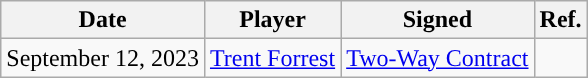<table class="wikitable sortable sortable" style="text-align: center;">
<tr>
<th>Date</th>
<th>Player</th>
<th>Signed</th>
<th>Ref.</th>
</tr>
<tr>
<td>September 12, 2023</td>
<td><a href='#'>Trent Forrest</a></td>
<td><a href='#'>Two-Way Contract</a></td>
<td></td>
</tr>
</table>
